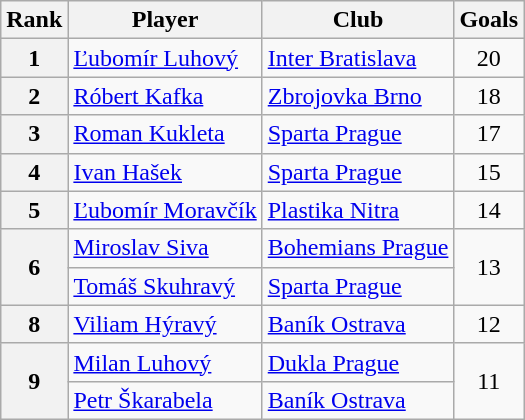<table class="wikitable" style="text-align:center">
<tr>
<th>Rank</th>
<th>Player</th>
<th>Club</th>
<th>Goals</th>
</tr>
<tr>
<th>1</th>
<td align="left"> <a href='#'>Ľubomír Luhový</a></td>
<td align="left"><a href='#'>Inter Bratislava</a></td>
<td>20</td>
</tr>
<tr>
<th>2</th>
<td align="left"> <a href='#'>Róbert Kafka</a></td>
<td align="left"><a href='#'>Zbrojovka Brno</a></td>
<td>18</td>
</tr>
<tr>
<th>3</th>
<td align="left"> <a href='#'>Roman Kukleta</a></td>
<td align="left"><a href='#'>Sparta Prague</a></td>
<td>17</td>
</tr>
<tr>
<th>4</th>
<td align="left"> <a href='#'>Ivan Hašek</a></td>
<td align="left"><a href='#'>Sparta Prague</a></td>
<td>15</td>
</tr>
<tr>
<th>5</th>
<td align="left"> <a href='#'>Ľubomír Moravčík</a></td>
<td align="left"><a href='#'>Plastika Nitra</a></td>
<td>14</td>
</tr>
<tr>
<th rowspan="2">6</th>
<td align="left"> <a href='#'>Miroslav Siva</a></td>
<td align="left"><a href='#'>Bohemians Prague</a></td>
<td rowspan="2">13</td>
</tr>
<tr>
<td align="left"> <a href='#'>Tomáš Skuhravý</a></td>
<td align="left"><a href='#'>Sparta Prague</a></td>
</tr>
<tr>
<th>8</th>
<td align="left"> <a href='#'>Viliam Hýravý</a></td>
<td align="left"><a href='#'>Baník Ostrava</a></td>
<td>12</td>
</tr>
<tr>
<th rowspan="2">9</th>
<td align="left"> <a href='#'>Milan Luhový</a></td>
<td align="left"><a href='#'>Dukla Prague</a></td>
<td rowspan="2">11</td>
</tr>
<tr>
<td align="left"> <a href='#'>Petr Škarabela</a></td>
<td align="left"><a href='#'>Baník Ostrava</a></td>
</tr>
</table>
